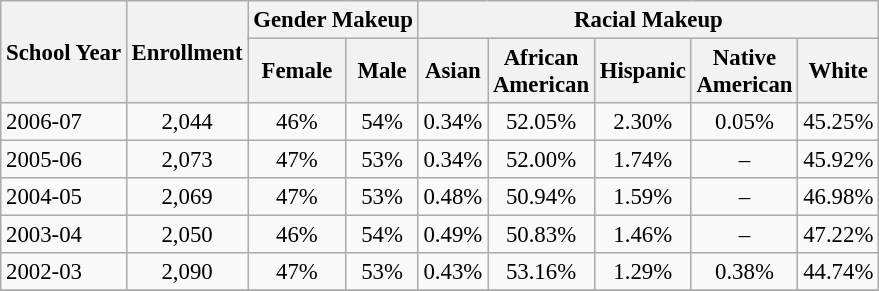<table class="wikitable" style="font-size: 95%;">
<tr>
<th rowspan="2">School Year</th>
<th rowspan="2">Enrollment</th>
<th colspan="2">Gender Makeup</th>
<th colspan="5">Racial Makeup</th>
</tr>
<tr>
<th>Female</th>
<th>Male</th>
<th>Asian</th>
<th>African <br>American</th>
<th>Hispanic</th>
<th>Native <br>American</th>
<th>White</th>
</tr>
<tr>
<td align="left">2006-07</td>
<td align="center">2,044</td>
<td align="center">46%</td>
<td align="center">54%</td>
<td align="center">0.34%</td>
<td align="center">52.05%</td>
<td align="center">2.30%</td>
<td align="center">0.05%</td>
<td align="center">45.25%</td>
</tr>
<tr>
<td align="left">2005-06</td>
<td align="center">2,073</td>
<td align="center">47%</td>
<td align="center">53%</td>
<td align="center">0.34%</td>
<td align="center">52.00%</td>
<td align="center">1.74%</td>
<td align="center">–</td>
<td align="center">45.92%</td>
</tr>
<tr>
<td align="left">2004-05</td>
<td align="center">2,069</td>
<td align="center">47%</td>
<td align="center">53%</td>
<td align="center">0.48%</td>
<td align="center">50.94%</td>
<td align="center">1.59%</td>
<td align="center">–</td>
<td align="center">46.98%</td>
</tr>
<tr>
<td align="left">2003-04</td>
<td align="center">2,050</td>
<td align="center">46%</td>
<td align="center">54%</td>
<td align="center">0.49%</td>
<td align="center">50.83%</td>
<td align="center">1.46%</td>
<td align="center">–</td>
<td align="center">47.22%</td>
</tr>
<tr>
<td align="left">2002-03</td>
<td align="center">2,090</td>
<td align="center">47%</td>
<td align="center">53%</td>
<td align="center">0.43%</td>
<td align="center">53.16%</td>
<td align="center">1.29%</td>
<td align="center">0.38%</td>
<td align="center">44.74%</td>
</tr>
<tr>
</tr>
</table>
